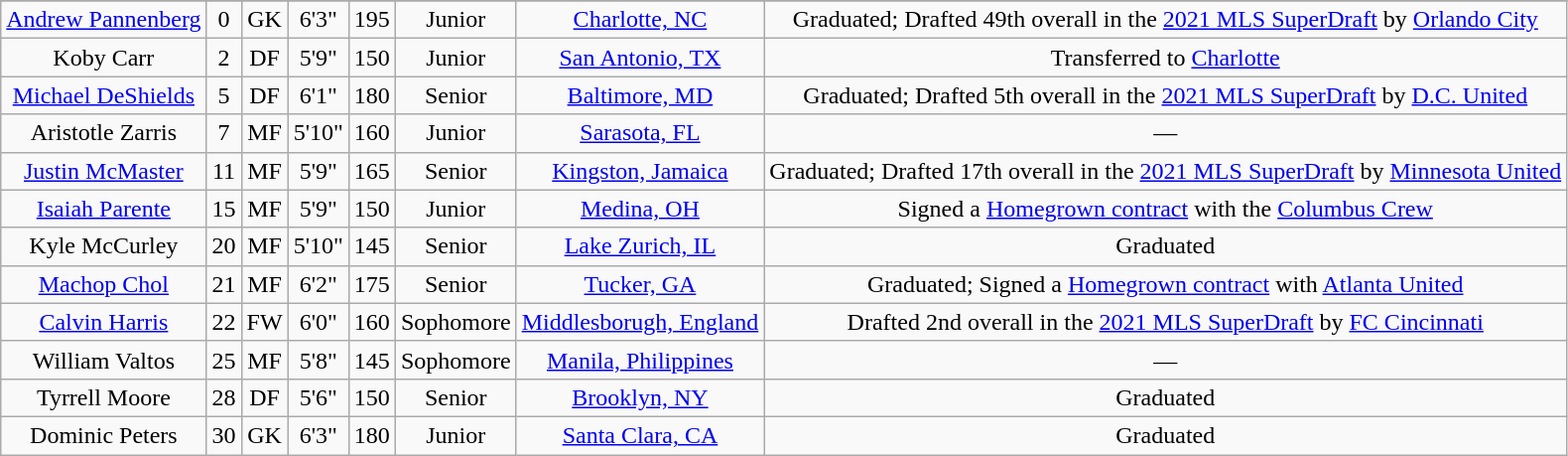<table class="wikitable sortable" border="1" style="text-align:center;">
<tr align=center>
</tr>
<tr>
<td><a href='#'>Andrew Pannenberg</a></td>
<td>0</td>
<td>GK</td>
<td>6'3"</td>
<td>195</td>
<td> Junior</td>
<td><a href='#'>Charlotte, NC</a></td>
<td>Graduated; Drafted 49th overall in the <a href='#'>2021 MLS SuperDraft</a> by <a href='#'>Orlando City</a></td>
</tr>
<tr>
<td>Koby Carr</td>
<td>2</td>
<td>DF</td>
<td>5'9"</td>
<td>150</td>
<td>Junior</td>
<td><a href='#'>San Antonio, TX</a></td>
<td>Transferred to <a href='#'>Charlotte</a></td>
</tr>
<tr>
<td><a href='#'>Michael DeShields</a></td>
<td>5</td>
<td>DF</td>
<td>6'1"</td>
<td>180</td>
<td> Senior</td>
<td><a href='#'>Baltimore, MD</a></td>
<td>Graduated; Drafted 5th overall in the <a href='#'>2021 MLS SuperDraft</a> by <a href='#'>D.C. United</a></td>
</tr>
<tr>
<td>Aristotle Zarris</td>
<td>7</td>
<td>MF</td>
<td>5'10"</td>
<td>160</td>
<td>Junior</td>
<td><a href='#'>Sarasota, FL</a></td>
<td>—</td>
</tr>
<tr>
<td><a href='#'>Justin McMaster</a></td>
<td>11</td>
<td>MF</td>
<td>5'9"</td>
<td>165</td>
<td>Senior</td>
<td><a href='#'>Kingston, Jamaica</a></td>
<td>Graduated; Drafted 17th overall in the <a href='#'>2021 MLS SuperDraft</a> by <a href='#'>Minnesota United</a></td>
</tr>
<tr>
<td><a href='#'>Isaiah Parente</a></td>
<td>15</td>
<td>MF</td>
<td>5'9"</td>
<td>150</td>
<td>Junior</td>
<td><a href='#'>Medina, OH</a></td>
<td>Signed a <a href='#'>Homegrown contract</a> with the <a href='#'>Columbus Crew</a></td>
</tr>
<tr>
<td>Kyle McCurley</td>
<td>20</td>
<td>MF</td>
<td>5'10"</td>
<td>145</td>
<td>Senior</td>
<td><a href='#'>Lake Zurich, IL</a></td>
<td>Graduated</td>
</tr>
<tr>
<td><a href='#'>Machop Chol</a></td>
<td>21</td>
<td>MF</td>
<td>6'2"</td>
<td>175</td>
<td>Senior</td>
<td><a href='#'>Tucker, GA</a></td>
<td>Graduated; Signed a <a href='#'>Homegrown contract</a> with <a href='#'>Atlanta United</a></td>
</tr>
<tr>
<td><a href='#'>Calvin Harris</a></td>
<td>22</td>
<td>FW</td>
<td>6'0"</td>
<td>160</td>
<td>Sophomore</td>
<td><a href='#'>Middlesborugh, England</a></td>
<td>Drafted 2nd overall in the <a href='#'>2021 MLS SuperDraft</a> by <a href='#'>FC Cincinnati</a></td>
</tr>
<tr>
<td>William Valtos</td>
<td>25</td>
<td>MF</td>
<td>5'8"</td>
<td>145</td>
<td>Sophomore</td>
<td><a href='#'>Manila, Philippines</a></td>
<td>—</td>
</tr>
<tr>
<td>Tyrrell Moore</td>
<td>28</td>
<td>DF</td>
<td>5'6"</td>
<td>150</td>
<td>Senior</td>
<td><a href='#'>Brooklyn, NY</a></td>
<td>Graduated</td>
</tr>
<tr>
<td>Dominic Peters</td>
<td>30</td>
<td>GK</td>
<td>6'3"</td>
<td>180</td>
<td> Junior</td>
<td><a href='#'>Santa Clara, CA</a></td>
<td>Graduated</td>
</tr>
</table>
